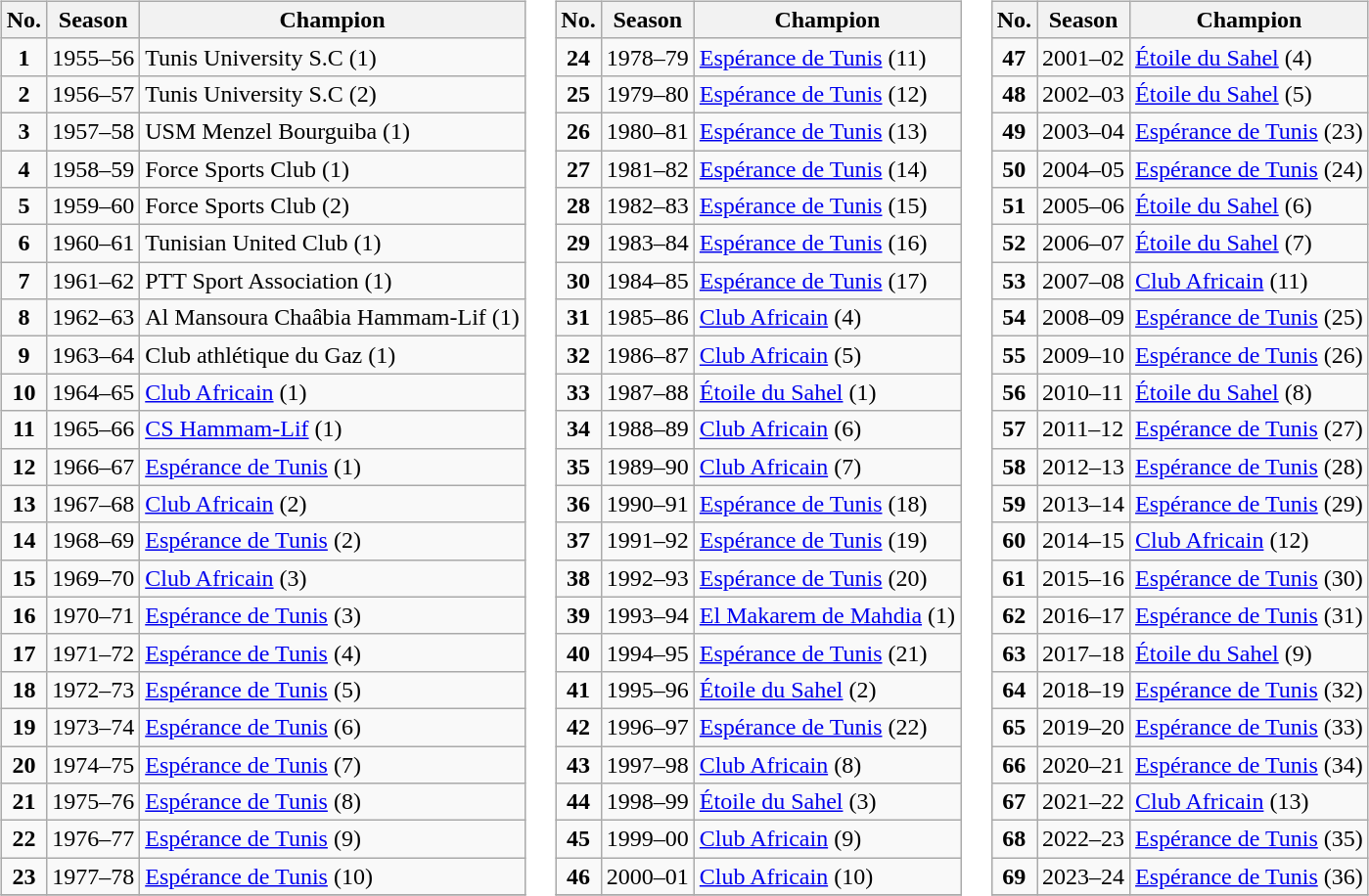<table>
<tr>
<td valign="top"><br><table class="wikitable">
<tr>
<th>No.</th>
<th>Season</th>
<th>Champion</th>
</tr>
<tr>
<td align="center"><strong>1</strong></td>
<td>1955–56</td>
<td>Tunis University S.C (1)</td>
</tr>
<tr>
<td align="center"><strong>2</strong></td>
<td>1956–57</td>
<td>Tunis University S.C (2)</td>
</tr>
<tr>
<td align="center"><strong>3</strong></td>
<td>1957–58</td>
<td>USM Menzel Bourguiba (1)</td>
</tr>
<tr>
<td align="center"><strong>4</strong></td>
<td>1958–59</td>
<td>Force Sports Club (1)</td>
</tr>
<tr>
<td align="center"><strong>5</strong></td>
<td>1959–60</td>
<td>Force Sports Club (2)</td>
</tr>
<tr>
<td align="center"><strong>6</strong></td>
<td>1960–61</td>
<td>Tunisian United Club (1)</td>
</tr>
<tr>
<td align="center"><strong>7</strong></td>
<td>1961–62</td>
<td>PTT Sport Association (1)</td>
</tr>
<tr>
<td align="center"><strong>8</strong></td>
<td>1962–63</td>
<td>Al Mansoura Chaâbia Hammam-Lif (1)</td>
</tr>
<tr>
<td align="center"><strong>9</strong></td>
<td>1963–64</td>
<td>Club athlétique du Gaz (1)</td>
</tr>
<tr>
<td align="center"><strong>10</strong></td>
<td>1964–65</td>
<td><a href='#'>Club Africain</a> (1)</td>
</tr>
<tr>
<td align="center"><strong>11</strong></td>
<td>1965–66</td>
<td><a href='#'>CS Hammam-Lif</a> (1)</td>
</tr>
<tr>
<td align="center"><strong>12</strong></td>
<td>1966–67</td>
<td><a href='#'>Espérance de Tunis</a> (1)</td>
</tr>
<tr>
<td align="center"><strong>13</strong></td>
<td>1967–68</td>
<td><a href='#'>Club Africain</a> (2)</td>
</tr>
<tr>
<td align="center"><strong>14</strong></td>
<td>1968–69</td>
<td><a href='#'>Espérance de Tunis</a> (2)</td>
</tr>
<tr>
<td align="center"><strong>15</strong></td>
<td>1969–70</td>
<td><a href='#'>Club Africain</a> (3)</td>
</tr>
<tr>
<td align="center"><strong>16</strong></td>
<td>1970–71</td>
<td><a href='#'>Espérance de Tunis</a> (3)</td>
</tr>
<tr>
<td align="center"><strong>17</strong></td>
<td>1971–72</td>
<td><a href='#'>Espérance de Tunis</a> (4)</td>
</tr>
<tr>
<td align="center"><strong>18</strong></td>
<td>1972–73</td>
<td><a href='#'>Espérance de Tunis</a> (5)</td>
</tr>
<tr>
<td align="center"><strong>19</strong></td>
<td>1973–74</td>
<td><a href='#'>Espérance de Tunis</a> (6)</td>
</tr>
<tr>
<td align="center"><strong>20</strong></td>
<td>1974–75</td>
<td><a href='#'>Espérance de Tunis</a> (7)</td>
</tr>
<tr>
<td align="center"><strong>21</strong></td>
<td>1975–76</td>
<td><a href='#'>Espérance de Tunis</a> (8)</td>
</tr>
<tr>
<td align="center"><strong>22</strong></td>
<td>1976–77</td>
<td><a href='#'>Espérance de Tunis</a> (9)</td>
</tr>
<tr>
<td align="center"><strong>23</strong></td>
<td>1977–78</td>
<td><a href='#'>Espérance de Tunis</a> (10)</td>
</tr>
<tr>
</tr>
</table>
</td>
<td valign="top"><br><table class="wikitable">
<tr>
<th>No.</th>
<th>Season</th>
<th>Champion</th>
</tr>
<tr>
<td align="center"><strong>24</strong></td>
<td>1978–79</td>
<td><a href='#'>Espérance de Tunis</a> (11)</td>
</tr>
<tr>
<td align="center"><strong>25</strong></td>
<td>1979–80</td>
<td><a href='#'>Espérance de Tunis</a> (12)</td>
</tr>
<tr>
<td align="center"><strong>26</strong></td>
<td>1980–81</td>
<td><a href='#'>Espérance de Tunis</a> (13)</td>
</tr>
<tr>
<td align="center"><strong>27</strong></td>
<td>1981–82</td>
<td><a href='#'>Espérance de Tunis</a> (14)</td>
</tr>
<tr>
<td align="center"><strong>28</strong></td>
<td>1982–83</td>
<td><a href='#'>Espérance de Tunis</a> (15)</td>
</tr>
<tr>
<td align="center"><strong>29</strong></td>
<td>1983–84</td>
<td><a href='#'>Espérance de Tunis</a> (16)</td>
</tr>
<tr>
<td align="center"><strong>30</strong></td>
<td>1984–85</td>
<td><a href='#'>Espérance de Tunis</a> (17)</td>
</tr>
<tr>
<td align="center"><strong>31</strong></td>
<td>1985–86</td>
<td><a href='#'>Club Africain</a> (4)</td>
</tr>
<tr>
<td align="center"><strong>32</strong></td>
<td>1986–87</td>
<td><a href='#'>Club Africain</a> (5)</td>
</tr>
<tr>
<td align="center"><strong>33</strong></td>
<td>1987–88</td>
<td><a href='#'>Étoile du Sahel</a> (1)</td>
</tr>
<tr>
<td align="center"><strong>34</strong></td>
<td>1988–89</td>
<td><a href='#'>Club Africain</a> (6)</td>
</tr>
<tr>
<td align="center"><strong>35</strong></td>
<td>1989–90</td>
<td><a href='#'>Club Africain</a> (7)</td>
</tr>
<tr>
<td align="center"><strong>36</strong></td>
<td>1990–91</td>
<td><a href='#'>Espérance de Tunis</a> (18)</td>
</tr>
<tr>
<td align="center"><strong>37</strong></td>
<td>1991–92</td>
<td><a href='#'>Espérance de Tunis</a> (19)</td>
</tr>
<tr>
<td align="center"><strong>38</strong></td>
<td>1992–93</td>
<td><a href='#'>Espérance de Tunis</a> (20)</td>
</tr>
<tr>
<td align="center"><strong>39</strong></td>
<td>1993–94</td>
<td><a href='#'>El Makarem de Mahdia</a> (1)</td>
</tr>
<tr>
<td align="center"><strong>40</strong></td>
<td>1994–95</td>
<td><a href='#'>Espérance de Tunis</a> (21)</td>
</tr>
<tr>
<td align="center"><strong>41</strong></td>
<td>1995–96</td>
<td><a href='#'>Étoile du Sahel</a> (2)</td>
</tr>
<tr>
<td align="center"><strong>42</strong></td>
<td>1996–97</td>
<td><a href='#'>Espérance de Tunis</a> (22)</td>
</tr>
<tr>
<td align="center"><strong>43</strong></td>
<td>1997–98</td>
<td><a href='#'>Club Africain</a> (8)</td>
</tr>
<tr>
<td align="center"><strong>44</strong></td>
<td>1998–99</td>
<td><a href='#'>Étoile du Sahel</a> (3)</td>
</tr>
<tr>
<td align="center"><strong>45</strong></td>
<td>1999–00</td>
<td><a href='#'>Club Africain</a> (9)</td>
</tr>
<tr>
<td align="center"><strong>46</strong></td>
<td>2000–01</td>
<td><a href='#'>Club Africain</a> (10)</td>
</tr>
<tr>
</tr>
</table>
</td>
<td valign="top"><br><table class="wikitable">
<tr>
<th>No.</th>
<th>Season</th>
<th>Champion</th>
</tr>
<tr>
<td align="center"><strong>47</strong></td>
<td>2001–02</td>
<td><a href='#'>Étoile du Sahel</a> (4)</td>
</tr>
<tr>
<td align="center"><strong>48</strong></td>
<td>2002–03</td>
<td><a href='#'>Étoile du Sahel</a> (5)</td>
</tr>
<tr>
<td align="center"><strong>49</strong></td>
<td>2003–04</td>
<td><a href='#'>Espérance de Tunis</a> (23)</td>
</tr>
<tr>
<td align="center"><strong>50</strong></td>
<td>2004–05</td>
<td><a href='#'>Espérance de Tunis</a> (24)</td>
</tr>
<tr>
<td align="center"><strong>51</strong></td>
<td>2005–06</td>
<td><a href='#'>Étoile du Sahel</a> (6)</td>
</tr>
<tr>
<td align="center"><strong>52</strong></td>
<td>2006–07</td>
<td><a href='#'>Étoile du Sahel</a> (7)</td>
</tr>
<tr>
<td align="center"><strong>53</strong></td>
<td>2007–08</td>
<td><a href='#'>Club Africain</a> (11)</td>
</tr>
<tr>
<td align="center"><strong>54</strong></td>
<td>2008–09</td>
<td><a href='#'>Espérance de Tunis</a> (25)</td>
</tr>
<tr>
<td align="center"><strong>55</strong></td>
<td>2009–10</td>
<td><a href='#'>Espérance de Tunis</a> (26)</td>
</tr>
<tr>
<td align="center"><strong>56</strong></td>
<td>2010–11</td>
<td><a href='#'>Étoile du Sahel</a> (8)</td>
</tr>
<tr>
<td align="center"><strong>57</strong></td>
<td>2011–12</td>
<td><a href='#'>Espérance de Tunis</a> (27)</td>
</tr>
<tr>
<td align="center"><strong>58</strong></td>
<td>2012–13</td>
<td><a href='#'>Espérance de Tunis</a> (28)</td>
</tr>
<tr>
<td align="center"><strong>59</strong></td>
<td>2013–14</td>
<td><a href='#'>Espérance de Tunis</a> (29)</td>
</tr>
<tr>
<td align="center"><strong>60</strong></td>
<td>2014–15</td>
<td><a href='#'>Club Africain</a> (12)</td>
</tr>
<tr>
<td align="center"><strong>61</strong></td>
<td>2015–16</td>
<td><a href='#'>Espérance de Tunis</a> (30)</td>
</tr>
<tr>
<td align="center"><strong>62</strong></td>
<td>2016–17</td>
<td><a href='#'>Espérance de Tunis</a> (31)</td>
</tr>
<tr>
<td align="center"><strong>63</strong></td>
<td>2017–18</td>
<td><a href='#'>Étoile du Sahel</a> (9)</td>
</tr>
<tr>
<td align="center"><strong>64</strong></td>
<td>2018–19</td>
<td><a href='#'>Espérance de Tunis</a> (32)</td>
</tr>
<tr>
<td align="center"><strong>65</strong></td>
<td>2019–20</td>
<td><a href='#'>Espérance de Tunis</a> (33)</td>
</tr>
<tr>
<td align="center"><strong>66</strong></td>
<td>2020–21</td>
<td><a href='#'>Espérance de Tunis</a> (34)</td>
</tr>
<tr>
<td align="center"><strong>67</strong></td>
<td>2021–22</td>
<td><a href='#'>Club Africain</a> (13)</td>
</tr>
<tr>
<td align="center"><strong>68</strong></td>
<td>2022–23</td>
<td><a href='#'>Espérance de Tunis</a> (35)</td>
</tr>
<tr>
<td align="center"><strong>69</strong></td>
<td>2023–24</td>
<td><a href='#'>Espérance de Tunis</a> (36)</td>
</tr>
<tr>
</tr>
</table>
</td>
</tr>
</table>
